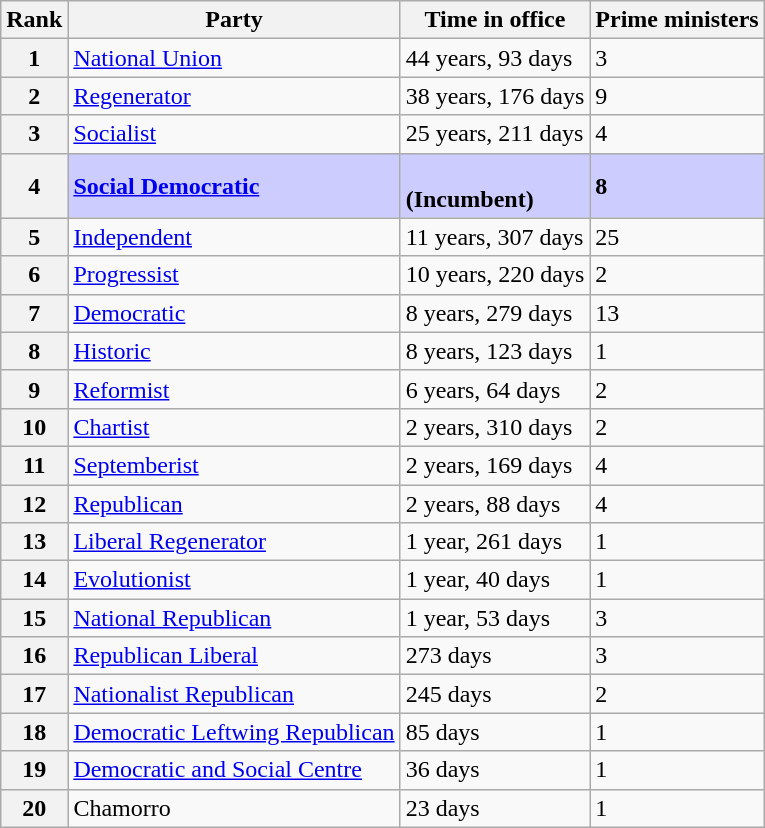<table class="wikitable sortable" style="text-align: left; font-size: 100%;" cellpadding=2 cellspacing=2>
<tr>
<th>Rank</th>
<th>Party</th>
<th>Time in office</th>
<th>Prime ministers <br></th>
</tr>
<tr>
<th>1</th>
<td> <a href='#'>National Union</a></td>
<td>44 years, 93 days</td>
<td>3</td>
</tr>
<tr>
<th>2</th>
<td> <a href='#'>Regenerator</a></td>
<td>38 years, 176 days</td>
<td>9</td>
</tr>
<tr>
<th>3</th>
<td> <a href='#'>Socialist</a></td>
<td>25 years, 211 days</td>
<td>4</td>
</tr>
<tr bgcolor="ccccff">
<th>4</th>
<td> <strong><a href='#'>Social Democratic</a></strong></td>
<td><strong><br>(Incumbent)</strong></td>
<td><strong>8</strong></td>
</tr>
<tr>
<th>5</th>
<td> <a href='#'>Independent</a></td>
<td>11 years, 307 days</td>
<td>25</td>
</tr>
<tr>
<th>6</th>
<td> <a href='#'>Progressist</a></td>
<td>10 years, 220 days</td>
<td>2</td>
</tr>
<tr>
<th>7</th>
<td> <a href='#'>Democratic</a></td>
<td>8 years, 279 days</td>
<td>13</td>
</tr>
<tr>
<th>8</th>
<td> <a href='#'>Historic</a></td>
<td>8 years, 123 days</td>
<td>1</td>
</tr>
<tr>
<th>9</th>
<td> <a href='#'>Reformist</a></td>
<td>6 years, 64 days</td>
<td>2</td>
</tr>
<tr>
<th>10</th>
<td> <a href='#'>Chartist</a></td>
<td>2 years, 310 days</td>
<td>2</td>
</tr>
<tr>
<th>11</th>
<td> <a href='#'>Septemberist</a></td>
<td>2 years, 169 days</td>
<td>4</td>
</tr>
<tr>
<th>12</th>
<td> <a href='#'>Republican</a></td>
<td>2 years, 88 days</td>
<td>4</td>
</tr>
<tr>
<th>13</th>
<td> <a href='#'>Liberal Regenerator</a></td>
<td>1 year, 261 days</td>
<td>1</td>
</tr>
<tr>
<th>14</th>
<td> <a href='#'>Evolutionist</a></td>
<td>1 year, 40 days</td>
<td>1</td>
</tr>
<tr>
<th>15</th>
<td> <a href='#'>National Republican</a></td>
<td>1 year, 53 days</td>
<td>3</td>
</tr>
<tr>
<th>16</th>
<td> <a href='#'>Republican Liberal</a></td>
<td>273 days</td>
<td>3</td>
</tr>
<tr>
<th>17</th>
<td> <a href='#'>Nationalist Republican</a></td>
<td>245 days</td>
<td>2</td>
</tr>
<tr>
<th>18</th>
<td> <a href='#'>Democratic Leftwing Republican</a></td>
<td>85 days</td>
<td>1</td>
</tr>
<tr>
<th>19</th>
<td> <a href='#'>Democratic and Social Centre</a></td>
<td>36 days</td>
<td>1</td>
</tr>
<tr>
<th>20</th>
<td> Chamorro</td>
<td>23 days</td>
<td>1</td>
</tr>
</table>
